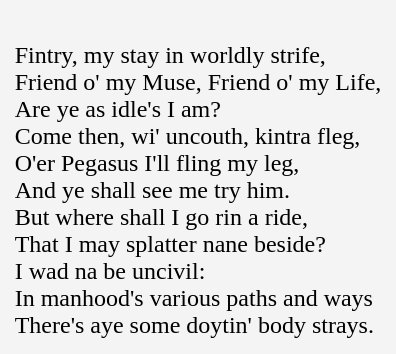<table cellpadding=10 border="0" align=center>
<tr>
<td bgcolor=#f4f4f4><br>Fintry, my stay in worldly strife,<br>
Friend o' my Muse, Friend o' my Life,<br>
Are ye as idle's I am?<br>
Come then, wi' uncouth, kintra fleg,<br>
O'er Pegasus I'll fling my leg,<br>
And ye shall see me try him.<br>But where shall I go rin a ride,<br>
That I may splatter nane beside?<br>
I wad na be uncivil:<br>
In manhood's various paths and ways<br>
There's aye some doytin' body strays.<br></td>
</tr>
</table>
